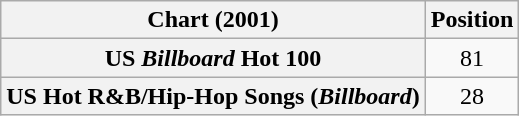<table class="wikitable sortable plainrowheaders">
<tr>
<th>Chart (2001)</th>
<th>Position</th>
</tr>
<tr>
<th scope="row">US <em>Billboard</em> Hot 100</th>
<td align="center">81</td>
</tr>
<tr>
<th scope="row">US Hot R&B/Hip-Hop Songs (<em>Billboard</em>)</th>
<td align="center">28</td>
</tr>
</table>
